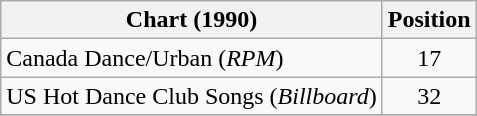<table class="wikitable sortable">
<tr>
<th>Chart (1990)</th>
<th>Position</th>
</tr>
<tr>
<td align="left">Canada Dance/Urban (<em>RPM</em>)</td>
<td align="center">17</td>
</tr>
<tr>
<td align="left">US Hot Dance Club Songs (<em>Billboard</em>)</td>
<td align="center">32</td>
</tr>
<tr>
</tr>
</table>
